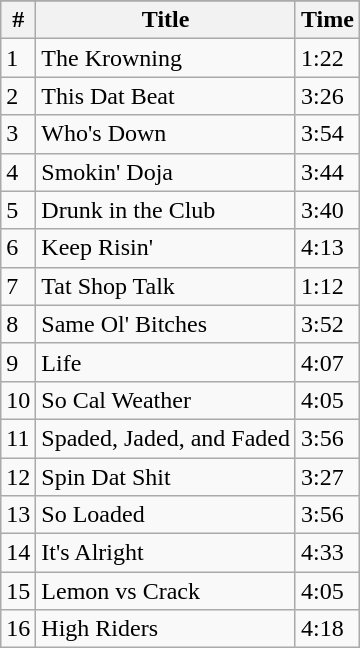<table class="wikitable">
<tr>
</tr>
<tr>
<th align="center">#</th>
<th align="center">Title</th>
<th align="center">Time</th>
</tr>
<tr>
<td>1</td>
<td>The Krowning</td>
<td>1:22</td>
</tr>
<tr>
<td>2</td>
<td>This Dat Beat</td>
<td>3:26</td>
</tr>
<tr>
<td>3</td>
<td>Who's Down</td>
<td>3:54</td>
</tr>
<tr>
<td>4</td>
<td>Smokin' Doja</td>
<td>3:44</td>
</tr>
<tr>
<td>5</td>
<td>Drunk in the Club</td>
<td>3:40</td>
</tr>
<tr>
<td>6</td>
<td>Keep Risin'</td>
<td>4:13</td>
</tr>
<tr>
<td>7</td>
<td>Tat Shop Talk</td>
<td>1:12</td>
</tr>
<tr>
<td>8</td>
<td>Same Ol' Bitches</td>
<td>3:52</td>
</tr>
<tr>
<td>9</td>
<td>Life</td>
<td>4:07</td>
</tr>
<tr>
<td>10</td>
<td>So Cal Weather</td>
<td>4:05</td>
</tr>
<tr>
<td>11</td>
<td>Spaded, Jaded, and Faded</td>
<td>3:56</td>
</tr>
<tr>
<td>12</td>
<td>Spin Dat Shit</td>
<td>3:27</td>
</tr>
<tr>
<td>13</td>
<td>So Loaded</td>
<td>3:56</td>
</tr>
<tr>
<td>14</td>
<td>It's Alright</td>
<td>4:33</td>
</tr>
<tr>
<td>15</td>
<td>Lemon vs Crack</td>
<td>4:05</td>
</tr>
<tr>
<td>16</td>
<td>High Riders</td>
<td>4:18</td>
</tr>
</table>
